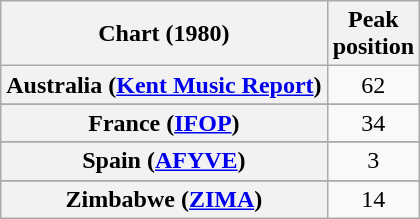<table class="wikitable sortable plainrowheaders" style="text-align:center">
<tr>
<th>Chart (1980)</th>
<th>Peak<br>position</th>
</tr>
<tr>
<th scope="row">Australia (<a href='#'>Kent Music Report</a>)</th>
<td>62</td>
</tr>
<tr>
</tr>
<tr>
</tr>
<tr>
<th scope="row">France (<a href='#'>IFOP</a>)</th>
<td>34</td>
</tr>
<tr>
</tr>
<tr>
</tr>
<tr>
</tr>
<tr>
</tr>
<tr>
<th scope="row">Spain (<a href='#'>AFYVE</a>)</th>
<td>3</td>
</tr>
<tr>
</tr>
<tr>
</tr>
<tr>
<th scope="row">Zimbabwe (<a href='#'>ZIMA</a>) </th>
<td>14</td>
</tr>
</table>
